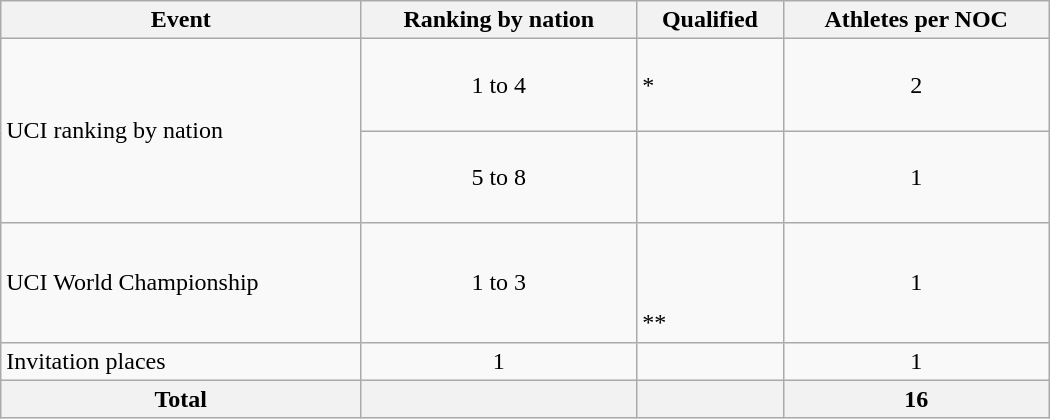<table class="wikitable" width=700 style="text-align:center">
<tr>
<th>Event</th>
<th>Ranking by nation</th>
<th>Qualified</th>
<th>Athletes per NOC</th>
</tr>
<tr>
<td rowspan="2" align="left">UCI ranking by nation</td>
<td>1 to 4</td>
<td align="left"><br>*<br><br></td>
<td>2</td>
</tr>
<tr>
<td>5 to 8</td>
<td align="left"><br><br><br></td>
<td>1</td>
</tr>
<tr>
<td align="left">UCI World Championship</td>
<td>1 to 3</td>
<td align="left"><br><br><br>**</td>
<td>1</td>
</tr>
<tr>
<td align="left">Invitation places</td>
<td>1</td>
<td align=left></td>
<td>1</td>
</tr>
<tr>
<th>Total</th>
<th></th>
<th></th>
<th>16</th>
</tr>
</table>
